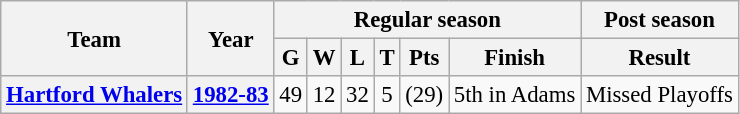<table class="wikitable" style="font-size: 95%; text-align:center;">
<tr>
<th rowspan="2">Team</th>
<th rowspan="2">Year</th>
<th colspan="6">Regular season</th>
<th colspan="1">Post season</th>
</tr>
<tr>
<th>G</th>
<th>W</th>
<th>L</th>
<th>T</th>
<th>Pts</th>
<th>Finish</th>
<th>Result</th>
</tr>
<tr>
<th><a href='#'>Hartford Whalers</a></th>
<th><a href='#'>1982-83</a></th>
<td>49</td>
<td>12</td>
<td>32</td>
<td>5</td>
<td>(29)</td>
<td>5th in Adams</td>
<td>Missed Playoffs</td>
</tr>
</table>
